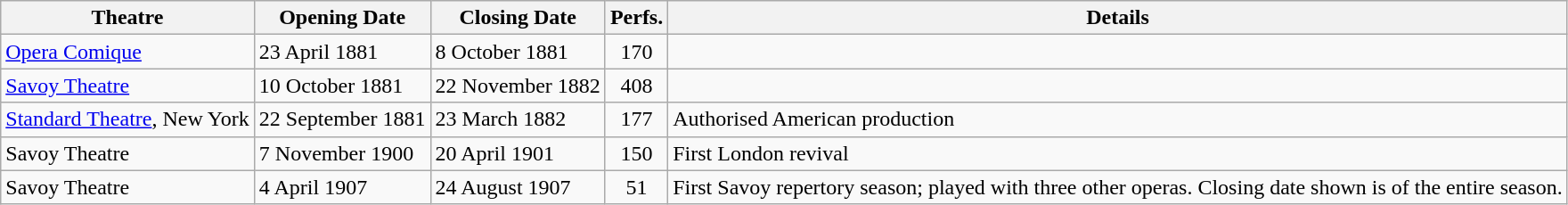<table class="wikitable">
<tr>
<th>Theatre</th>
<th>Opening Date</th>
<th>Closing Date</th>
<th>Perfs.</th>
<th>Details</th>
</tr>
<tr>
<td nowrap><a href='#'>Opera Comique</a></td>
<td>23 April 1881</td>
<td>8 October 1881</td>
<td align=center>170</td>
<td></td>
</tr>
<tr>
<td nowrap><a href='#'>Savoy Theatre</a></td>
<td>10 October 1881</td>
<td nowrap>22 November 1882</td>
<td align=center>408</td>
<td></td>
</tr>
<tr>
<td><a href='#'>Standard Theatre</a>, New York</td>
<td nowrap>22 September 1881</td>
<td>23 March 1882</td>
<td align=center>177</td>
<td>Authorised American production</td>
</tr>
<tr>
<td>Savoy Theatre</td>
<td>7 November 1900</td>
<td>20 April 1901</td>
<td align=center>150</td>
<td>First London revival</td>
</tr>
<tr>
<td>Savoy Theatre</td>
<td>4 April 1907</td>
<td>24 August 1907</td>
<td align=center>51</td>
<td>First Savoy repertory season; played with three other operas. Closing date shown is of the entire season.</td>
</tr>
</table>
